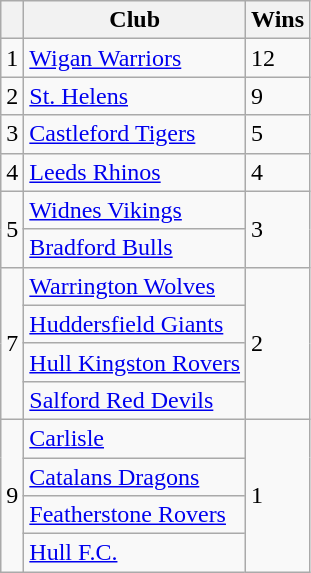<table class="wikitable" style="text-align: left;">
<tr>
<th></th>
<th>Club</th>
<th>Wins</th>
</tr>
<tr>
<td>1</td>
<td align=left> <a href='#'>Wigan Warriors</a></td>
<td>12</td>
</tr>
<tr>
<td>2</td>
<td align=left> <a href='#'>St. Helens</a></td>
<td>9</td>
</tr>
<tr>
<td>3</td>
<td align=left> <a href='#'>Castleford Tigers</a></td>
<td>5</td>
</tr>
<tr>
<td>4</td>
<td align=left> <a href='#'>Leeds Rhinos</a></td>
<td>4</td>
</tr>
<tr>
<td rowspan=2>5</td>
<td align=left> <a href='#'>Widnes Vikings</a></td>
<td rowspan=2>3</td>
</tr>
<tr>
<td align=left> <a href='#'>Bradford Bulls</a></td>
</tr>
<tr>
<td rowspan=4>7</td>
<td align=left> <a href='#'>Warrington Wolves</a></td>
<td rowspan=4>2</td>
</tr>
<tr>
<td align=left> <a href='#'>Huddersfield Giants</a></td>
</tr>
<tr>
<td align=left> <a href='#'>Hull Kingston Rovers</a></td>
</tr>
<tr>
<td align=left> <a href='#'>Salford Red Devils</a></td>
</tr>
<tr>
<td rowspan="5">9</td>
<td><a href='#'>Carlisle</a></td>
<td rowspan="6">1</td>
</tr>
<tr>
<td> <a href='#'>Catalans Dragons</a></td>
</tr>
<tr>
<td align=left> <a href='#'>Featherstone Rovers</a></td>
</tr>
<tr>
<td align=left> <a href='#'>Hull F.C.</a></td>
</tr>
</table>
